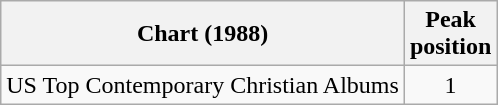<table class="wikitable">
<tr>
<th>Chart (1988)</th>
<th>Peak<br>position</th>
</tr>
<tr>
<td>US Top Contemporary Christian Albums</td>
<td style="text-align:center;">1</td>
</tr>
</table>
